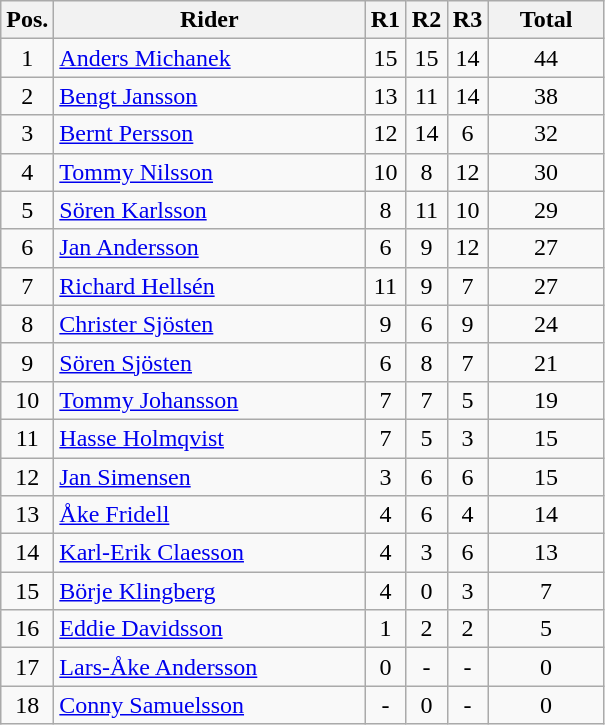<table class=wikitable>
<tr>
<th width=25px>Pos.</th>
<th width=200px>Rider</th>
<th width=20px>R1</th>
<th width=20px>R2</th>
<th width=20px>R3</th>
<th width=70px>Total</th>
</tr>
<tr align=center >
<td>1</td>
<td align=left><a href='#'>Anders Michanek</a></td>
<td>15</td>
<td>15</td>
<td>14</td>
<td>44</td>
</tr>
<tr align=center >
<td>2</td>
<td align=left><a href='#'>Bengt Jansson</a></td>
<td>13</td>
<td>11</td>
<td>14</td>
<td>38</td>
</tr>
<tr align=center >
<td>3</td>
<td align=left><a href='#'>Bernt Persson</a></td>
<td>12</td>
<td>14</td>
<td>6</td>
<td>32</td>
</tr>
<tr align=center >
<td>4</td>
<td align=left><a href='#'>Tommy Nilsson</a></td>
<td>10</td>
<td>8</td>
<td>12</td>
<td>30</td>
</tr>
<tr align=center >
<td>5</td>
<td align=left><a href='#'>Sören Karlsson</a></td>
<td>8</td>
<td>11</td>
<td>10</td>
<td>29</td>
</tr>
<tr align=center>
<td>6</td>
<td align=left><a href='#'>Jan Andersson</a></td>
<td>6</td>
<td>9</td>
<td>12</td>
<td>27</td>
</tr>
<tr align=center>
<td>7</td>
<td align=left><a href='#'>Richard Hellsén</a></td>
<td>11</td>
<td>9</td>
<td>7</td>
<td>27</td>
</tr>
<tr align=center>
<td>8</td>
<td align=left><a href='#'>Christer Sjösten</a></td>
<td>9</td>
<td>6</td>
<td>9</td>
<td>24</td>
</tr>
<tr align=center>
<td>9</td>
<td align=left><a href='#'>Sören Sjösten</a></td>
<td>6</td>
<td>8</td>
<td>7</td>
<td>21</td>
</tr>
<tr align=center>
<td>10</td>
<td align=left><a href='#'>Tommy Johansson</a></td>
<td>7</td>
<td>7</td>
<td>5</td>
<td>19</td>
</tr>
<tr align=center>
<td>11</td>
<td align=left><a href='#'>Hasse Holmqvist</a></td>
<td>7</td>
<td>5</td>
<td>3</td>
<td>15</td>
</tr>
<tr align=center>
<td>12</td>
<td align=left><a href='#'>Jan Simensen</a></td>
<td>3</td>
<td>6</td>
<td>6</td>
<td>15</td>
</tr>
<tr align=center>
<td>13</td>
<td align=left><a href='#'>Åke Fridell</a></td>
<td>4</td>
<td>6</td>
<td>4</td>
<td>14</td>
</tr>
<tr align=center>
<td>14</td>
<td align=left><a href='#'>Karl-Erik Claesson</a></td>
<td>4</td>
<td>3</td>
<td>6</td>
<td>13</td>
</tr>
<tr align=center>
<td>15</td>
<td align=left><a href='#'>Börje Klingberg</a></td>
<td>4</td>
<td>0</td>
<td>3</td>
<td>7</td>
</tr>
<tr align=center>
<td>16</td>
<td align=left><a href='#'>Eddie Davidsson</a></td>
<td>1</td>
<td>2</td>
<td>2</td>
<td>5</td>
</tr>
<tr align=center>
<td>17</td>
<td align=left><a href='#'>Lars-Åke Andersson</a></td>
<td>0</td>
<td>-</td>
<td>-</td>
<td>0</td>
</tr>
<tr align=center>
<td>18</td>
<td align=left><a href='#'>Conny Samuelsson</a></td>
<td>-</td>
<td>0</td>
<td>-</td>
<td>0</td>
</tr>
</table>
